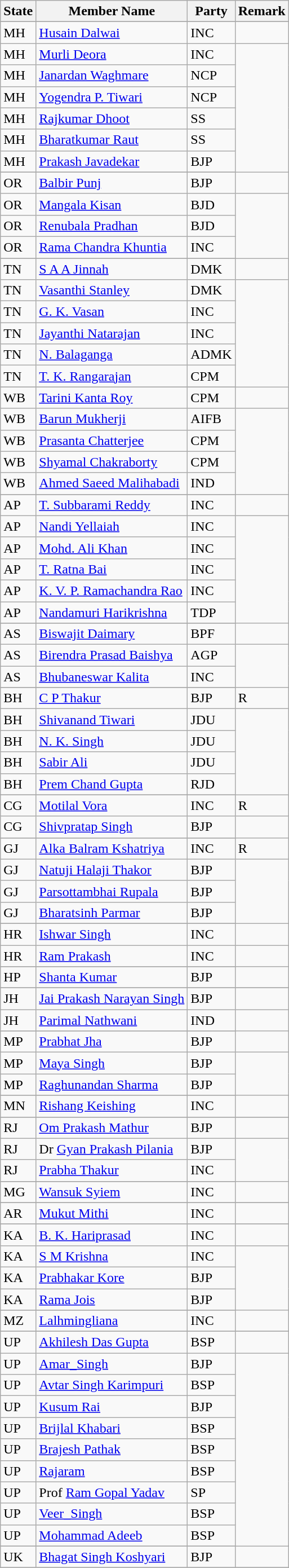<table class="wikitable sortable">
<tr>
<th>State</th>
<th>Member Name</th>
<th>Party</th>
<th>Remark</th>
</tr>
<tr>
</tr>
<tr>
<td>MH</td>
<td><a href='#'>Husain Dalwai</a></td>
<td>INC</td>
<td></td>
</tr>
<tr>
<td>MH</td>
<td><a href='#'>Murli Deora</a></td>
<td>INC</td>
</tr>
<tr>
<td>MH</td>
<td><a href='#'>Janardan Waghmare</a></td>
<td>NCP</td>
</tr>
<tr>
<td>MH</td>
<td><a href='#'>Yogendra P. Tiwari</a></td>
<td>NCP</td>
</tr>
<tr>
<td>MH</td>
<td><a href='#'>Rajkumar Dhoot</a></td>
<td>SS</td>
</tr>
<tr>
<td>MH</td>
<td><a href='#'>Bharatkumar Raut</a></td>
<td>SS</td>
</tr>
<tr>
<td>MH</td>
<td><a href='#'>Prakash Javadekar</a></td>
<td>BJP</td>
</tr>
<tr>
</tr>
<tr>
<td>OR</td>
<td><a href='#'>Balbir Punj</a></td>
<td>BJP</td>
<td></td>
</tr>
<tr>
<td>OR</td>
<td><a href='#'>Mangala Kisan</a></td>
<td>BJD</td>
</tr>
<tr>
<td>OR</td>
<td><a href='#'>Renubala Pradhan</a></td>
<td>BJD</td>
</tr>
<tr>
<td>OR</td>
<td><a href='#'>Rama Chandra Khuntia</a></td>
<td>INC</td>
</tr>
<tr>
</tr>
<tr>
<td>TN</td>
<td><a href='#'>S A A Jinnah</a></td>
<td>DMK</td>
<td></td>
</tr>
<tr>
<td>TN</td>
<td><a href='#'>Vasanthi Stanley</a></td>
<td>DMK</td>
</tr>
<tr>
<td>TN</td>
<td><a href='#'>G. K. Vasan</a></td>
<td>INC</td>
</tr>
<tr>
<td>TN</td>
<td><a href='#'>Jayanthi Natarajan</a></td>
<td>INC</td>
</tr>
<tr>
<td>TN</td>
<td><a href='#'>N. Balaganga</a></td>
<td>ADMK</td>
</tr>
<tr>
<td>TN</td>
<td><a href='#'>T. K. Rangarajan</a></td>
<td>CPM</td>
</tr>
<tr>
</tr>
<tr>
<td>WB</td>
<td><a href='#'>Tarini Kanta Roy</a></td>
<td>CPM</td>
<td></td>
</tr>
<tr>
<td>WB</td>
<td><a href='#'>Barun Mukherji</a></td>
<td>AIFB</td>
</tr>
<tr>
<td>WB</td>
<td><a href='#'>Prasanta Chatterjee</a></td>
<td>CPM</td>
</tr>
<tr>
<td>WB</td>
<td><a href='#'>Shyamal Chakraborty</a></td>
<td>CPM</td>
</tr>
<tr>
<td>WB</td>
<td><a href='#'>Ahmed Saeed Malihabadi</a></td>
<td>IND</td>
</tr>
<tr>
</tr>
<tr>
<td>AP</td>
<td><a href='#'>T. Subbarami Reddy </a></td>
<td>INC</td>
<td></td>
</tr>
<tr>
<td>AP</td>
<td><a href='#'>Nandi Yellaiah </a></td>
<td>INC</td>
</tr>
<tr>
<td>AP</td>
<td><a href='#'>Mohd. Ali Khan </a></td>
<td>INC</td>
</tr>
<tr>
<td>AP</td>
<td><a href='#'>T. Ratna Bai </a></td>
<td>INC</td>
</tr>
<tr>
<td>AP</td>
<td><a href='#'>K. V. P. Ramachandra Rao </a></td>
<td>INC</td>
</tr>
<tr>
<td>AP</td>
<td><a href='#'>Nandamuri Harikrishna</a></td>
<td>TDP</td>
</tr>
<tr>
</tr>
<tr>
<td>AS</td>
<td><a href='#'>Biswajit Daimary</a></td>
<td>BPF</td>
<td></td>
</tr>
<tr>
<td>AS</td>
<td><a href='#'>Birendra Prasad Baishya</a></td>
<td>AGP</td>
</tr>
<tr>
<td>AS</td>
<td><a href='#'>Bhubaneswar Kalita</a></td>
<td>INC</td>
</tr>
<tr>
</tr>
<tr>
<td>BH</td>
<td><a href='#'>C P Thakur</a></td>
<td>BJP</td>
<td>R</td>
</tr>
<tr>
<td>BH</td>
<td><a href='#'>Shivanand Tiwari</a></td>
<td>JDU</td>
</tr>
<tr>
<td>BH</td>
<td><a href='#'>N. K. Singh</a></td>
<td>JDU</td>
</tr>
<tr>
<td>BH</td>
<td><a href='#'>Sabir Ali</a></td>
<td>JDU</td>
</tr>
<tr>
<td>BH</td>
<td><a href='#'>Prem Chand Gupta</a></td>
<td>RJD</td>
</tr>
<tr>
</tr>
<tr>
<td>CG</td>
<td><a href='#'>Motilal Vora</a></td>
<td>INC</td>
<td>R</td>
</tr>
<tr>
<td>CG</td>
<td><a href='#'>Shivpratap Singh</a></td>
<td>BJP</td>
</tr>
<tr>
</tr>
<tr>
<td>GJ</td>
<td><a href='#'>Alka Balram Kshatriya</a></td>
<td>INC</td>
<td>R</td>
</tr>
<tr>
<td>GJ</td>
<td><a href='#'>Natuji Halaji Thakor</a></td>
<td>BJP</td>
</tr>
<tr>
<td>GJ</td>
<td><a href='#'>Parsottambhai Rupala</a></td>
<td>BJP</td>
</tr>
<tr>
<td>GJ</td>
<td><a href='#'>Bharatsinh Parmar</a></td>
<td>BJP</td>
</tr>
<tr>
</tr>
<tr>
<td>HR</td>
<td><a href='#'>Ishwar Singh</a></td>
<td>INC</td>
<td></td>
</tr>
<tr>
<td>HR</td>
<td><a href='#'>Ram Prakash</a></td>
<td>INC</td>
</tr>
<tr>
</tr>
<tr>
<td>HP</td>
<td><a href='#'>Shanta Kumar</a></td>
<td>BJP</td>
<td></td>
</tr>
<tr>
</tr>
<tr>
<td>JH</td>
<td><a href='#'>Jai Prakash Narayan Singh</a></td>
<td>BJP</td>
<td></td>
</tr>
<tr>
<td>JH</td>
<td><a href='#'>Parimal Nathwani</a></td>
<td>IND</td>
</tr>
<tr>
</tr>
<tr>
<td>MP</td>
<td><a href='#'>Prabhat Jha</a></td>
<td>BJP</td>
<td></td>
</tr>
<tr>
<td>MP</td>
<td><a href='#'>Maya Singh</a></td>
<td>BJP</td>
</tr>
<tr>
<td>MP</td>
<td><a href='#'>Raghunandan Sharma</a></td>
<td>BJP</td>
</tr>
<tr>
</tr>
<tr>
<td>MN</td>
<td><a href='#'>Rishang Keishing</a></td>
<td>INC</td>
<td></td>
</tr>
<tr>
</tr>
<tr>
<td>RJ</td>
<td><a href='#'>Om Prakash Mathur</a></td>
<td>BJP</td>
<td></td>
</tr>
<tr>
<td>RJ</td>
<td>Dr <a href='#'>Gyan Prakash Pilania</a></td>
<td>BJP</td>
</tr>
<tr>
<td>RJ</td>
<td><a href='#'>Prabha Thakur</a></td>
<td>INC</td>
</tr>
<tr>
</tr>
<tr>
<td>MG</td>
<td><a href='#'>Wansuk Syiem</a></td>
<td>INC</td>
<td></td>
</tr>
<tr>
</tr>
<tr>
<td>AR</td>
<td><a href='#'>Mukut  Mithi</a></td>
<td>INC</td>
<td></td>
</tr>
<tr>
</tr>
<tr>
<td>KA</td>
<td><a href='#'>B. K. Hariprasad</a></td>
<td>INC</td>
<td></td>
</tr>
<tr>
<td>KA</td>
<td><a href='#'>S M Krishna</a></td>
<td>INC</td>
</tr>
<tr>
<td>KA</td>
<td><a href='#'>Prabhakar Kore</a></td>
<td>BJP</td>
</tr>
<tr>
<td>KA</td>
<td><a href='#'>Rama Jois</a></td>
<td>BJP</td>
</tr>
<tr>
</tr>
<tr>
<td>MZ</td>
<td><a href='#'>Lalhmingliana</a></td>
<td>INC</td>
<td></td>
</tr>
<tr>
</tr>
<tr>
<td>UP</td>
<td><a href='#'>Akhilesh Das Gupta</a></td>
<td>BSP</td>
<td></td>
</tr>
<tr>
<td>UP</td>
<td><a href='#'>Amar_Singh</a></td>
<td>BJP</td>
</tr>
<tr>
<td>UP</td>
<td><a href='#'>Avtar Singh Karimpuri</a></td>
<td>BSP</td>
</tr>
<tr>
<td>UP</td>
<td><a href='#'>Kusum Rai</a></td>
<td>BJP</td>
</tr>
<tr>
<td>UP</td>
<td><a href='#'>Brijlal Khabari</a></td>
<td>BSP</td>
</tr>
<tr>
<td>UP</td>
<td><a href='#'>Brajesh Pathak</a></td>
<td>BSP</td>
</tr>
<tr>
<td>UP</td>
<td><a href='#'>Rajaram</a></td>
<td>BSP</td>
</tr>
<tr>
<td>UP</td>
<td>Prof <a href='#'>Ram Gopal Yadav</a></td>
<td>SP</td>
</tr>
<tr>
<td>UP</td>
<td><a href='#'>Veer_Singh</a></td>
<td>BSP</td>
</tr>
<tr>
<td>UP</td>
<td><a href='#'>Mohammad Adeeb</a></td>
<td>BSP</td>
</tr>
<tr>
</tr>
<tr>
<td>UK</td>
<td><a href='#'>Bhagat Singh Koshyari</a></td>
<td>BJP</td>
<td></td>
</tr>
<tr>
</tr>
<tr>
</tr>
</table>
